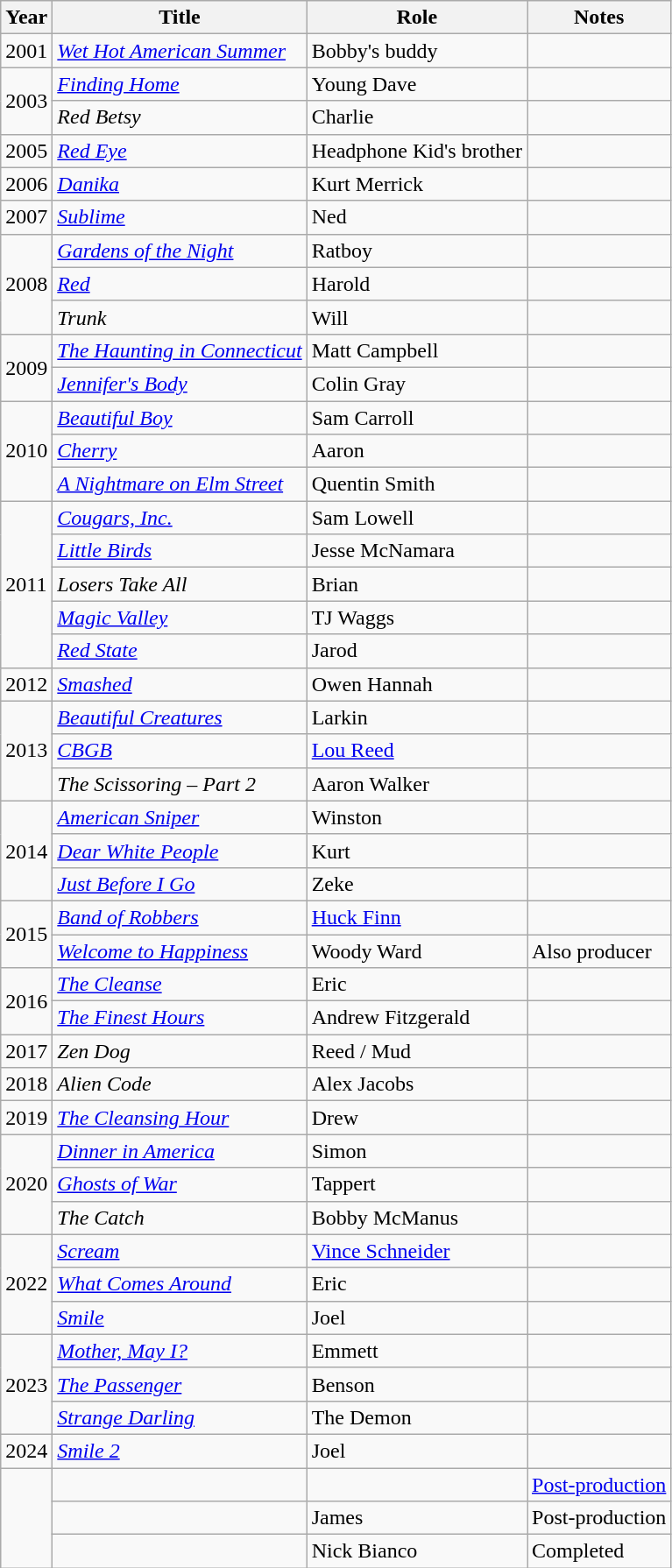<table class="wikitable sortable">
<tr>
<th>Year</th>
<th>Title</th>
<th class="unsortable">Role</th>
<th class="unsortable">Notes</th>
</tr>
<tr>
<td>2001</td>
<td><em><a href='#'>Wet Hot American Summer</a></em></td>
<td>Bobby's buddy</td>
<td></td>
</tr>
<tr>
<td rowspan="2">2003</td>
<td><em><a href='#'>Finding Home</a></em></td>
<td>Young Dave</td>
<td></td>
</tr>
<tr>
<td><em>Red Betsy</em></td>
<td>Charlie</td>
<td></td>
</tr>
<tr>
<td>2005</td>
<td><em><a href='#'>Red Eye</a></em></td>
<td>Headphone Kid's brother</td>
<td></td>
</tr>
<tr>
<td>2006</td>
<td><em><a href='#'>Danika</a></em></td>
<td>Kurt Merrick</td>
<td></td>
</tr>
<tr>
<td>2007</td>
<td><em><a href='#'>Sublime</a></em></td>
<td>Ned</td>
<td></td>
</tr>
<tr>
<td rowspan="3">2008</td>
<td><em><a href='#'>Gardens of the Night</a></em></td>
<td>Ratboy</td>
<td></td>
</tr>
<tr>
<td><em><a href='#'>Red</a></em></td>
<td>Harold</td>
<td></td>
</tr>
<tr>
<td><em>Trunk</em></td>
<td>Will</td>
<td></td>
</tr>
<tr>
<td rowspan=2>2009</td>
<td data-sort-value="Haunting in Connecticut, The"><em><a href='#'>The Haunting in Connecticut</a></em></td>
<td>Matt Campbell</td>
<td></td>
</tr>
<tr>
<td><em><a href='#'>Jennifer's Body</a></em></td>
<td>Colin Gray</td>
<td></td>
</tr>
<tr>
<td rowspan="3">2010</td>
<td><em><a href='#'>Beautiful Boy</a></em></td>
<td>Sam Carroll</td>
<td></td>
</tr>
<tr>
<td><em><a href='#'>Cherry</a></em></td>
<td>Aaron</td>
<td></td>
</tr>
<tr>
<td data-sort-value="Nightmare on Elm Street, A"><em><a href='#'>A Nightmare on Elm Street</a></em></td>
<td>Quentin Smith</td>
<td></td>
</tr>
<tr>
<td rowspan="5">2011</td>
<td><em><a href='#'>Cougars, Inc.</a></em></td>
<td>Sam Lowell</td>
<td></td>
</tr>
<tr>
<td><em><a href='#'>Little Birds</a></em></td>
<td>Jesse McNamara</td>
<td></td>
</tr>
<tr>
<td><em>Losers Take All</em></td>
<td>Brian</td>
<td></td>
</tr>
<tr>
<td><em><a href='#'>Magic Valley</a></em></td>
<td>TJ Waggs</td>
<td></td>
</tr>
<tr>
<td><em><a href='#'>Red State</a></em></td>
<td>Jarod</td>
<td></td>
</tr>
<tr>
<td>2012</td>
<td><em><a href='#'>Smashed</a></em></td>
<td>Owen Hannah</td>
<td></td>
</tr>
<tr>
<td rowspan=3>2013</td>
<td><em><a href='#'>Beautiful Creatures</a></em></td>
<td>Larkin</td>
<td></td>
</tr>
<tr>
<td><em><a href='#'>CBGB</a></em></td>
<td><a href='#'>Lou Reed</a></td>
<td></td>
</tr>
<tr>
<td data-sort-value="Scissoring – Part 2, The"><em>The Scissoring – Part 2</em></td>
<td>Aaron Walker</td>
<td></td>
</tr>
<tr>
<td rowspan="3">2014</td>
<td><em><a href='#'>American Sniper</a></em></td>
<td>Winston</td>
<td></td>
</tr>
<tr>
<td><em><a href='#'>Dear White People</a></em></td>
<td>Kurt</td>
<td></td>
</tr>
<tr>
<td><em><a href='#'>Just Before I Go</a></em></td>
<td>Zeke</td>
<td></td>
</tr>
<tr>
<td rowspan=2>2015</td>
<td><em><a href='#'>Band of Robbers</a></em></td>
<td><a href='#'>Huck Finn</a></td>
<td></td>
</tr>
<tr>
<td><em><a href='#'>Welcome to Happiness</a></em></td>
<td>Woody Ward</td>
<td>Also producer</td>
</tr>
<tr>
<td rowspan="2">2016</td>
<td data-sort-value="Cleanse, The"><em><a href='#'>The Cleanse</a></em></td>
<td>Eric</td>
<td></td>
</tr>
<tr>
<td data-sort-value="Finest Hours, The"><em><a href='#'>The Finest Hours</a></em></td>
<td>Andrew Fitzgerald</td>
<td></td>
</tr>
<tr>
<td>2017</td>
<td><em>Zen Dog</em></td>
<td>Reed / Mud</td>
<td></td>
</tr>
<tr>
<td>2018</td>
<td><em>Alien Code</em></td>
<td>Alex Jacobs</td>
<td></td>
</tr>
<tr>
<td>2019</td>
<td data-sort-value="Cleansing Hour, The"><em><a href='#'>The Cleansing Hour</a></em></td>
<td>Drew</td>
<td></td>
</tr>
<tr>
<td rowspan=3>2020</td>
<td><em><a href='#'>Dinner in America</a></em></td>
<td>Simon</td>
<td></td>
</tr>
<tr>
<td><em><a href='#'>Ghosts of War</a></em></td>
<td>Tappert</td>
<td></td>
</tr>
<tr>
<td data-sort-value="Catch, The"><em>The Catch</em></td>
<td>Bobby McManus</td>
<td></td>
</tr>
<tr>
<td rowspan="3">2022</td>
<td><em><a href='#'>Scream</a></em></td>
<td><a href='#'>Vince Schneider</a></td>
<td></td>
</tr>
<tr>
<td><em><a href='#'>What Comes Around</a></em></td>
<td>Eric</td>
<td></td>
</tr>
<tr>
<td><em><a href='#'>Smile</a></em></td>
<td>Joel</td>
<td></td>
</tr>
<tr>
<td rowspan="3">2023</td>
<td><em><a href='#'>Mother, May I?</a></em></td>
<td>Emmett</td>
<td></td>
</tr>
<tr>
<td data-sort-value="Passenger, The"><em><a href='#'>The Passenger</a></em></td>
<td>Benson</td>
<td></td>
</tr>
<tr>
<td><em><a href='#'>Strange Darling</a></em></td>
<td>The Demon</td>
<td></td>
</tr>
<tr>
<td>2024</td>
<td><em><a href='#'>Smile 2</a></em></td>
<td>Joel</td>
<td></td>
</tr>
<tr>
<td rowspan="3"></td>
<td></td>
<td></td>
<td><a href='#'>Post-production</a></td>
</tr>
<tr>
<td></td>
<td>James</td>
<td>Post-production</td>
</tr>
<tr>
<td></td>
<td>Nick Bianco</td>
<td>Completed</td>
</tr>
</table>
